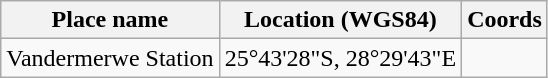<table class="wikitable">
<tr>
<th>Place name</th>
<th>Location (WGS84)</th>
<th>Coords</th>
</tr>
<tr>
<td>Vandermerwe Station</td>
<td>25°43'28"S, 28°29'43"E</td>
<td></td>
</tr>
</table>
